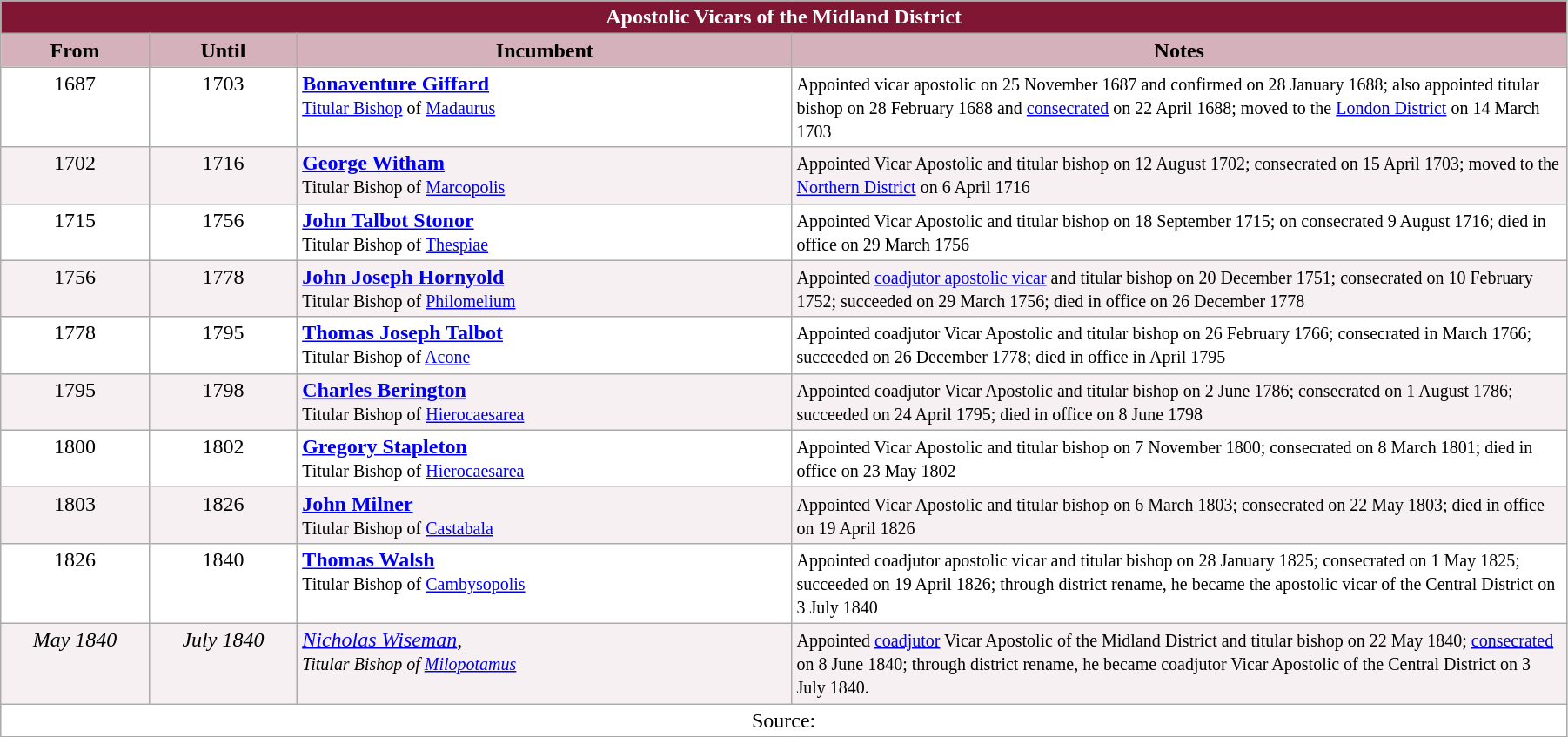<table class="wikitable" style="width:95%;" border="1" cellpadding="2">
<tr>
<th colspan="4" style="background-color: #7F1734; color: white;">Apostolic Vicars of the Midland District</th>
</tr>
<tr align=center>
<th style="background-color:#D4B1BB" width="9%">From</th>
<th style="background-color:#D4B1BB" width="9%">Until</th>
<th style="background-color:#D4B1BB" width="30%">Incumbent</th>
<th style="background-color:#D4B1BB" width="47%">Notes</th>
</tr>
<tr valign="top" style="background-color: white;">
<td align=center>1687</td>
<td align=center>1703</td>
<td><strong><a href='#'>Bonaventure Giffard</a></strong><br><small><a href='#'>Titular Bishop</a> of <a href='#'>Madaurus</a></small></td>
<td><small>Appointed vicar apostolic on 25 November 1687 and confirmed on 28 January 1688; also appointed titular bishop on 28 February 1688 and <a href='#'>consecrated</a> on 22 April 1688; moved to the <a href='#'>London District</a> on 14 March 1703</small></td>
</tr>
<tr valign="top" style="background-color: #F7F0F2;">
<td align=center>1702</td>
<td align=center>1716</td>
<td><strong><a href='#'>George Witham</a></strong><br><small>Titular Bishop of <a href='#'>Marcopolis</a></small></td>
<td><small>Appointed Vicar Apostolic and titular bishop on 12 August 1702; consecrated on 15 April 1703; moved to the <a href='#'>Northern District</a> on 6 April 1716</small></td>
</tr>
<tr valign="top" style="background-color: white;">
<td align=center>1715</td>
<td align=center>1756</td>
<td><strong><a href='#'>John Talbot Stonor</a></strong><br><small>Titular Bishop of <a href='#'>Thespiae</a></small></td>
<td><small>Appointed Vicar Apostolic and titular bishop on 18 September 1715; on consecrated 9 August 1716; died in office on 29 March 1756</small></td>
</tr>
<tr valign="top" style="background-color: #F7F0F2;">
<td align=center>1756</td>
<td align=center>1778</td>
<td><strong><a href='#'>John Joseph Hornyold</a></strong><br><small>Titular Bishop of <a href='#'>Philomelium</a></small></td>
<td><small>Appointed <a href='#'>coadjutor apostolic vicar</a> and titular bishop on 20 December 1751; consecrated on 10 February 1752; succeeded on 29 March 1756; died in office on 26 December 1778</small></td>
</tr>
<tr valign="top" style="background-color: white;">
<td align=center>1778</td>
<td align=center>1795</td>
<td><strong><a href='#'>Thomas Joseph Talbot</a></strong><br><small>Titular Bishop of <a href='#'>Acone</a></small></td>
<td><small>Appointed coadjutor Vicar Apostolic and titular bishop on 26 February 1766; consecrated in March 1766; succeeded on 26 December 1778; died in office in April 1795</small></td>
</tr>
<tr valign="top" style="background-color: #F7F0F2;">
<td align=center>1795</td>
<td align=center>1798</td>
<td><strong><a href='#'>Charles Berington</a></strong><br><small>Titular Bishop of <a href='#'>Hierocaesarea</a></small></td>
<td><small>Appointed coadjutor Vicar Apostolic and titular bishop on 2 June 1786; consecrated on 1 August 1786; succeeded on 24 April 1795; died in office on 8 June 1798</small></td>
</tr>
<tr valign="top" style="background-color: white;">
<td align=center>1800</td>
<td align=center>1802</td>
<td><strong><a href='#'>Gregory Stapleton</a></strong><br><small>Titular Bishop of <a href='#'>Hierocaesarea</a></small></td>
<td><small>Appointed Vicar Apostolic and titular bishop on 7 November 1800; consecrated on 8 March 1801; died in office on 23 May 1802</small></td>
</tr>
<tr valign="top" style="background-color: #F7F0F2;">
<td align=center>1803</td>
<td align=center>1826</td>
<td><strong><a href='#'>John Milner</a></strong><br><small>Titular Bishop of <a href='#'>Castabala</a></small></td>
<td><small>Appointed Vicar Apostolic and titular bishop on 6 March 1803; consecrated on 22 May 1803; died in office on 19 April 1826</small></td>
</tr>
<tr valign="top" style="background-color: white;">
<td align=center>1826</td>
<td align=center>1840</td>
<td><strong><a href='#'>Thomas Walsh</a></strong><br><small>Titular Bishop of <a href='#'>Cambysopolis</a></small></td>
<td><small>Appointed coadjutor apostolic vicar and titular bishop on 28 January 1825; consecrated on 1 May 1825; succeeded on 19 April 1826; through district rename, he became the apostolic vicar of the Central District on 3 July 1840</small></td>
</tr>
<tr valign="top" style="background-color: #F7F0F2;">
<td align=center><em>May 1840</em></td>
<td align=center><em>July 1840</em></td>
<td><em><a href='#'>Nicholas Wiseman</a></em>, <br><small><em>Titular Bishop of <a href='#'>Milopotamus</a></em></small></td>
<td><small>Appointed <a href='#'>coadjutor</a> Vicar Apostolic of the Midland District and titular bishop on 22 May 1840; <a href='#'>consecrated</a> on 8 June 1840; through district rename, he became coadjutor Vicar Apostolic of the Central District on 3 July 1840.</small></td>
</tr>
<tr valign="top" style="background-color: white;">
<td colspan=4 align=center>Source:</td>
</tr>
</table>
